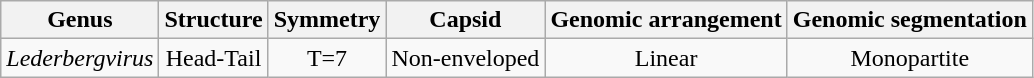<table class="wikitable sortable" style="text-align:center">
<tr>
<th>Genus</th>
<th>Structure</th>
<th>Symmetry</th>
<th>Capsid</th>
<th>Genomic arrangement</th>
<th>Genomic segmentation</th>
</tr>
<tr>
<td><em>Lederbergvirus</em></td>
<td>Head-Tail</td>
<td>T=7</td>
<td>Non-enveloped</td>
<td>Linear</td>
<td>Monopartite</td>
</tr>
</table>
